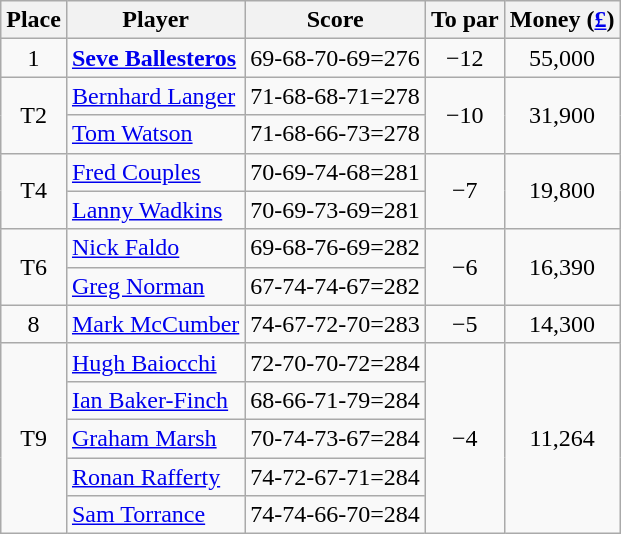<table class="wikitable">
<tr>
<th>Place</th>
<th>Player</th>
<th>Score</th>
<th>To par</th>
<th>Money (<a href='#'>£</a>)</th>
</tr>
<tr>
<td align="center">1</td>
<td> <strong><a href='#'>Seve Ballesteros</a></strong></td>
<td>69-68-70-69=276</td>
<td align="center">−12</td>
<td align=center>55,000</td>
</tr>
<tr>
<td rowspan=2 align="center">T2</td>
<td> <a href='#'>Bernhard Langer</a></td>
<td>71-68-68-71=278</td>
<td rowspan=2 align="center">−10</td>
<td rowspan=2 align=center>31,900</td>
</tr>
<tr>
<td> <a href='#'>Tom Watson</a></td>
<td>71-68-66-73=278</td>
</tr>
<tr>
<td rowspan=2 align="center">T4</td>
<td> <a href='#'>Fred Couples</a></td>
<td>70-69-74-68=281</td>
<td rowspan=2 align="center">−7</td>
<td rowspan=2 align=center>19,800</td>
</tr>
<tr>
<td> <a href='#'>Lanny Wadkins</a></td>
<td>70-69-73-69=281</td>
</tr>
<tr>
<td rowspan=2 align="center">T6</td>
<td> <a href='#'>Nick Faldo</a></td>
<td>69-68-76-69=282</td>
<td rowspan=2 align="center">−6</td>
<td rowspan=2 align=center>16,390</td>
</tr>
<tr>
<td> <a href='#'>Greg Norman</a></td>
<td>67-74-74-67=282</td>
</tr>
<tr>
<td align="center">8</td>
<td> <a href='#'>Mark McCumber</a></td>
<td>74-67-72-70=283</td>
<td align="center">−5</td>
<td align=center>14,300</td>
</tr>
<tr>
<td rowspan=5 align="center">T9</td>
<td> <a href='#'>Hugh Baiocchi</a></td>
<td>72-70-70-72=284</td>
<td rowspan=5 align="center">−4</td>
<td rowspan=5 align=center>11,264</td>
</tr>
<tr>
<td> <a href='#'>Ian Baker-Finch</a></td>
<td>68-66-71-79=284</td>
</tr>
<tr>
<td> <a href='#'>Graham Marsh</a></td>
<td>70-74-73-67=284</td>
</tr>
<tr>
<td> <a href='#'>Ronan Rafferty</a></td>
<td>74-72-67-71=284</td>
</tr>
<tr>
<td> <a href='#'>Sam Torrance</a></td>
<td>74-74-66-70=284</td>
</tr>
</table>
